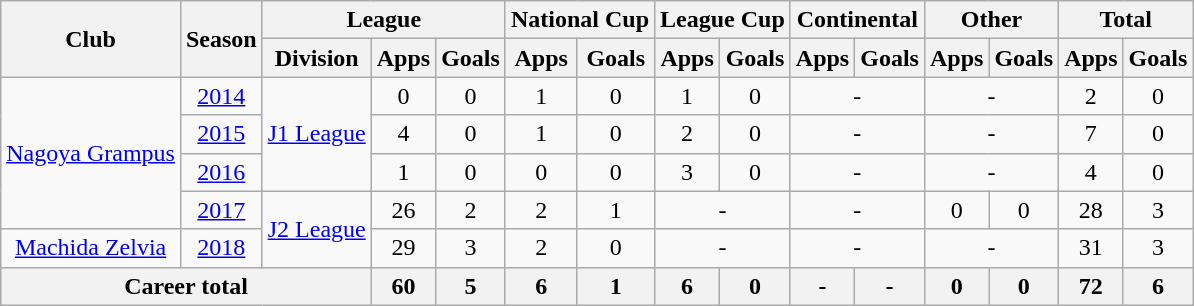<table class="wikitable" style="text-align: center;">
<tr>
<th rowspan="2">Club</th>
<th rowspan="2">Season</th>
<th colspan="3">League</th>
<th colspan="2">National Cup</th>
<th colspan="2">League Cup</th>
<th colspan="2">Continental</th>
<th colspan="2">Other</th>
<th colspan="2">Total</th>
</tr>
<tr>
<th>Division</th>
<th>Apps</th>
<th>Goals</th>
<th>Apps</th>
<th>Goals</th>
<th>Apps</th>
<th>Goals</th>
<th>Apps</th>
<th>Goals</th>
<th>Apps</th>
<th>Goals</th>
<th>Apps</th>
<th>Goals</th>
</tr>
<tr>
<td rowspan="4"><a href='#'>Nagoya Grampus</a></td>
<td><a href='#'>2014</a></td>
<td rowspan="3"><a href='#'>J1 League</a></td>
<td>0</td>
<td>0</td>
<td>1</td>
<td>0</td>
<td>1</td>
<td>0</td>
<td colspan="2">-</td>
<td colspan="2">-</td>
<td>2</td>
<td>0</td>
</tr>
<tr>
<td><a href='#'>2015</a></td>
<td>4</td>
<td>0</td>
<td>1</td>
<td>0</td>
<td>2</td>
<td>0</td>
<td colspan="2">-</td>
<td colspan="2">-</td>
<td>7</td>
<td>0</td>
</tr>
<tr>
<td><a href='#'>2016</a></td>
<td>1</td>
<td>0</td>
<td>0</td>
<td>0</td>
<td>3</td>
<td>0</td>
<td colspan="2">-</td>
<td colspan="2">-</td>
<td>4</td>
<td>0</td>
</tr>
<tr>
<td><a href='#'>2017</a></td>
<td rowspan="2"><a href='#'>J2 League</a></td>
<td>26</td>
<td>2</td>
<td>2</td>
<td>1</td>
<td colspan="2">-</td>
<td colspan="2">-</td>
<td>0</td>
<td>0</td>
<td>28</td>
<td>3</td>
</tr>
<tr>
<td><a href='#'>Machida Zelvia</a></td>
<td><a href='#'>2018</a></td>
<td>29</td>
<td>3</td>
<td>2</td>
<td>0</td>
<td colspan="2">-</td>
<td colspan="2">-</td>
<td colspan="2">-</td>
<td>31</td>
<td>3</td>
</tr>
<tr>
<th colspan="3">Career total</th>
<th>60</th>
<th>5</th>
<th>6</th>
<th>1</th>
<th>6</th>
<th>0</th>
<th>-</th>
<th>-</th>
<th>0</th>
<th>0</th>
<th>72</th>
<th>6</th>
</tr>
</table>
